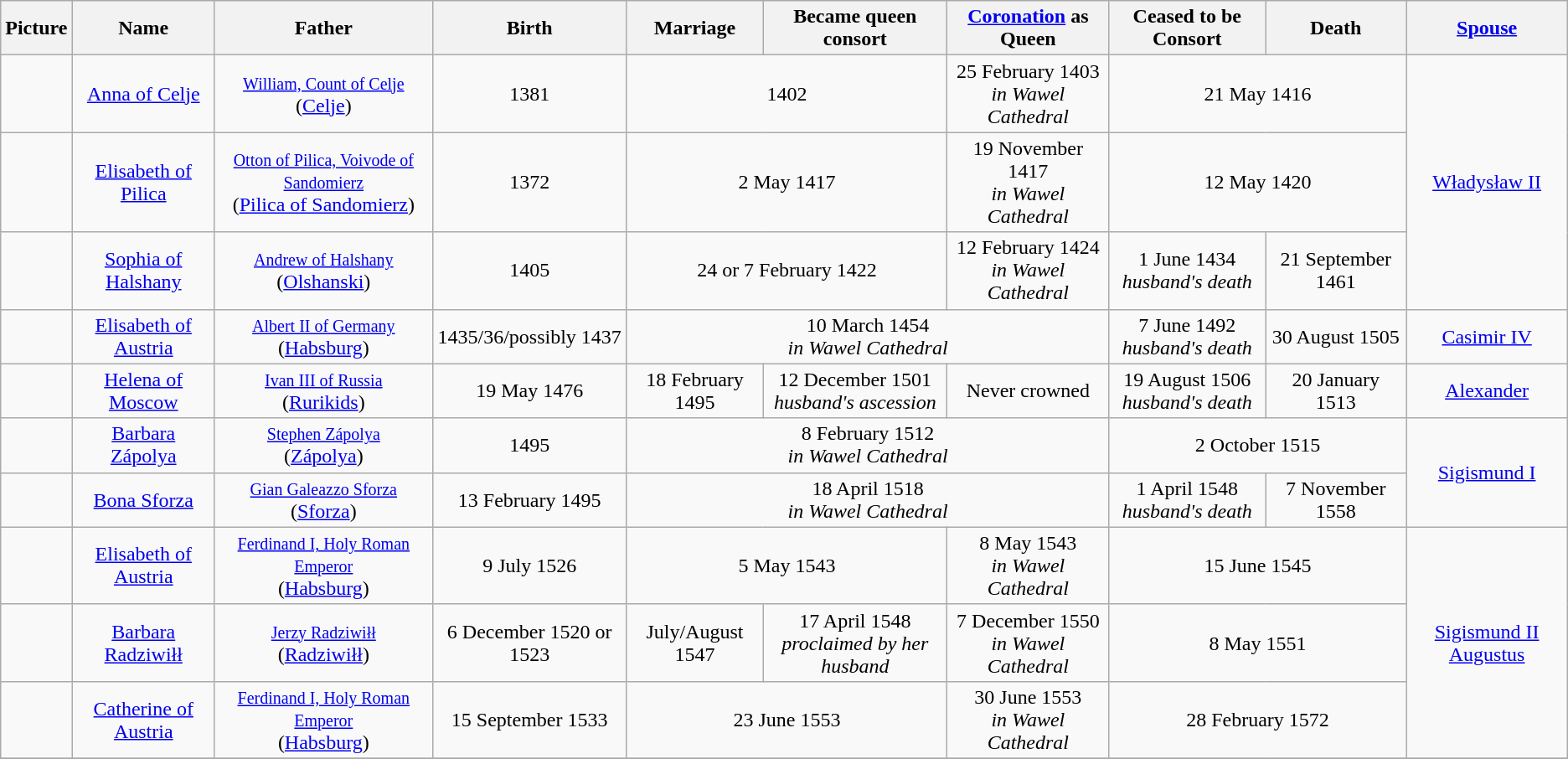<table class="wikitable" style="text-align: center;">
<tr>
<th>Picture</th>
<th>Name</th>
<th>Father</th>
<th>Birth</th>
<th>Marriage</th>
<th>Became queen consort</th>
<th><a href='#'>Coronation</a> as Queen</th>
<th>Ceased to be Consort</th>
<th>Death</th>
<th><a href='#'>Spouse</a></th>
</tr>
<tr>
<td></td>
<td><a href='#'>Anna of Celje</a></td>
<td><small><a href='#'>William, Count of Celje</a></small><br>(<a href='#'>Celje</a>)</td>
<td>1381</td>
<td colspan="2">1402</td>
<td>25 February 1403<br><em>in Wawel Cathedral</em></td>
<td colspan="2">21 May 1416</td>
<td rowspan="3"><a href='#'>Władysław II</a></td>
</tr>
<tr>
<td></td>
<td><a href='#'>Elisabeth of Pilica</a></td>
<td><small><a href='#'>Otton of Pilica, Voivode of Sandomierz</a></small><br>(<a href='#'>Pilica of Sandomierz</a>)</td>
<td>1372</td>
<td colspan="2">2 May 1417</td>
<td>19 November 1417<br><em>in Wawel Cathedral</em></td>
<td colspan="2">12 May 1420</td>
</tr>
<tr>
<td></td>
<td><a href='#'>Sophia of Halshany</a></td>
<td><small><a href='#'>Andrew of Halshany</a></small><br>(<a href='#'>Olshanski</a>)</td>
<td>1405</td>
<td colspan="2">24 or 7 February 1422</td>
<td>12 February 1424<br><em>in Wawel Cathedral</em></td>
<td>1 June 1434<br><em>husband's death</em></td>
<td>21 September 1461</td>
</tr>
<tr>
<td></td>
<td><a href='#'>Elisabeth of Austria</a></td>
<td><small><a href='#'>Albert II of Germany</a></small><br>(<a href='#'>Habsburg</a>)</td>
<td>1435/36/possibly 1437</td>
<td colspan="3">10 March 1454<br><em>in Wawel Cathedral</em></td>
<td>7 June 1492<br><em>husband's death</em></td>
<td>30 August 1505</td>
<td><a href='#'>Casimir IV</a></td>
</tr>
<tr>
<td></td>
<td><a href='#'>Helena of Moscow</a></td>
<td><small><a href='#'>Ivan III of Russia</a></small><br>(<a href='#'>Rurikids</a>)</td>
<td>19 May 1476</td>
<td>18 February 1495</td>
<td>12 December 1501<br><em>husband's ascession</em></td>
<td>Never crowned</td>
<td>19 August 1506<br><em>husband's death</em></td>
<td>20 January 1513</td>
<td><a href='#'>Alexander</a></td>
</tr>
<tr>
<td></td>
<td><a href='#'>Barbara Zápolya</a></td>
<td><small><a href='#'>Stephen Zápolya</a></small><br>(<a href='#'>Zápolya</a>)</td>
<td>1495</td>
<td colspan="3">8 February 1512<br><em>in Wawel Cathedral</em></td>
<td colspan="2">2 October 1515</td>
<td rowspan="2"><a href='#'>Sigismund I</a></td>
</tr>
<tr>
<td></td>
<td><a href='#'>Bona Sforza</a></td>
<td><small><a href='#'>Gian Galeazzo Sforza</a></small><br>(<a href='#'>Sforza</a>)</td>
<td>13 February 1495</td>
<td colspan="3">18 April 1518<br><em>in Wawel Cathedral</em></td>
<td>1 April 1548<br><em>husband's death</em></td>
<td>7 November 1558</td>
</tr>
<tr>
<td></td>
<td><a href='#'>Elisabeth of Austria</a></td>
<td><small><a href='#'>Ferdinand I, Holy Roman Emperor</a></small><br>(<a href='#'>Habsburg</a>)</td>
<td>9 July 1526</td>
<td colspan="2">5 May 1543</td>
<td>8 May 1543<br><em>in Wawel Cathedral</em></td>
<td colspan="2">15 June 1545</td>
<td rowspan="3"><a href='#'>Sigismund II Augustus</a></td>
</tr>
<tr>
<td></td>
<td><a href='#'>Barbara Radziwiłł</a></td>
<td><small><a href='#'>Jerzy Radziwiłł</a></small><br>(<a href='#'>Radziwiłł</a>)</td>
<td>6 December 1520 or 1523</td>
<td>July/August 1547</td>
<td>17 April 1548 <br><em>proclaimed by her husband</em></td>
<td>7 December 1550<br><em>in Wawel Cathedral</em></td>
<td colspan="2">8 May 1551</td>
</tr>
<tr>
<td></td>
<td><a href='#'>Catherine of Austria</a></td>
<td><small><a href='#'>Ferdinand I, Holy Roman Emperor</a></small><br>(<a href='#'>Habsburg</a>)</td>
<td>15 September 1533</td>
<td colspan="2">23 June 1553</td>
<td>30 June 1553<br><em>in Wawel Cathedral</em></td>
<td colspan="2">28 February 1572</td>
</tr>
<tr>
</tr>
</table>
